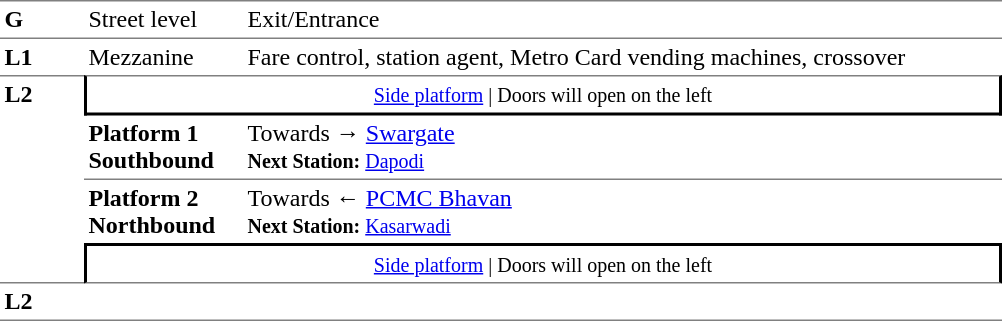<table table border=0 cellspacing=0 cellpadding=3>
<tr>
<td style="border-bottom:solid 1px grey;border-top:solid 1px grey;" width=50 valign=top><strong>G</strong></td>
<td style="border-top:solid 1px grey;border-bottom:solid 1px grey;" width=100 valign=top>Street level</td>
<td style="border-top:solid 1px grey;border-bottom:solid 1px grey;" width=500 valign=top>Exit/Entrance</td>
</tr>
<tr>
<td valign=top><strong>L1</strong></td>
<td valign=top>Mezzanine</td>
<td valign=top>Fare control, station agent, Metro Card vending machines, crossover<br></td>
</tr>
<tr>
<td style="border-top:solid 1px grey;border-bottom:solid 1px grey;" width=50 rowspan=4 valign=top><strong>L2</strong></td>
<td style="border-top:solid 1px grey;border-right:solid 2px black;border-left:solid 2px black;border-bottom:solid 2px black;text-align:center;" colspan=2><small><a href='#'>Side platform</a> | Doors will open on the left </small></td>
</tr>
<tr>
<td style="border-bottom:solid 1px grey;" width=100><span><strong>Platform 1</strong><br><strong>Southbound</strong></span></td>
<td style="border-bottom:solid 1px grey;" width=500>Towards → <a href='#'>Swargate</a><br><small><strong>Next Station:</strong> <a href='#'>Dapodi</a></small></td>
</tr>
<tr>
<td><span><strong>Platform 2</strong><br><strong>Northbound</strong></span></td>
<td>Towards ← <a href='#'>PCMC Bhavan</a><br><small><strong>Next Station:</strong> <a href='#'>Kasarwadi</a></small></td>
</tr>
<tr>
<td style="border-top:solid 2px black;border-right:solid 2px black;border-left:solid 2px black;border-bottom:solid 1px grey;" colspan=2  align=center><small><a href='#'>Side platform</a> | Doors will open on the left </small></td>
</tr>
<tr>
<td style="border-bottom:solid 1px grey;" width=50 rowspan=2 valign=top><strong>L2</strong></td>
<td style="border-bottom:solid 1px grey;" width=100></td>
<td style="border-bottom:solid 1px grey;" width=500></td>
</tr>
<tr>
</tr>
</table>
